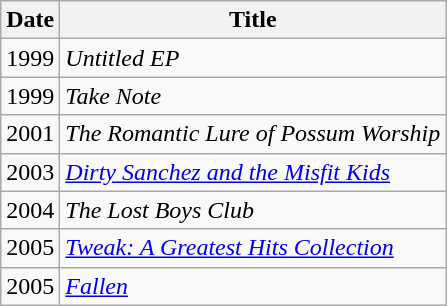<table class="wikitable">
<tr>
<th>Date</th>
<th>Title</th>
</tr>
<tr>
<td>1999</td>
<td><em>Untitled EP</em></td>
</tr>
<tr>
<td>1999</td>
<td><em>Take Note</em></td>
</tr>
<tr>
<td>2001</td>
<td><em>The Romantic Lure of Possum Worship</em></td>
</tr>
<tr>
<td>2003</td>
<td><em><a href='#'>Dirty Sanchez and the Misfit Kids</a></em></td>
</tr>
<tr>
<td>2004</td>
<td><em>The Lost Boys Club</em></td>
</tr>
<tr>
<td>2005</td>
<td><em><a href='#'>Tweak: A Greatest Hits Collection</a></em></td>
</tr>
<tr>
<td>2005</td>
<td><em><a href='#'>Fallen</a></em></td>
</tr>
</table>
